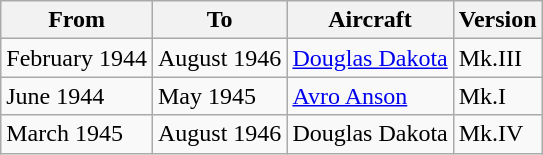<table class="wikitable">
<tr>
<th>From</th>
<th>To</th>
<th>Aircraft</th>
<th>Version</th>
</tr>
<tr>
<td>February  1944</td>
<td>August 1946</td>
<td><a href='#'>Douglas Dakota</a></td>
<td>Mk.III</td>
</tr>
<tr>
<td>June 1944</td>
<td>May 1945</td>
<td><a href='#'>Avro Anson</a></td>
<td>Mk.I</td>
</tr>
<tr>
<td>March 1945</td>
<td>August 1946</td>
<td>Douglas Dakota</td>
<td>Mk.IV</td>
</tr>
</table>
